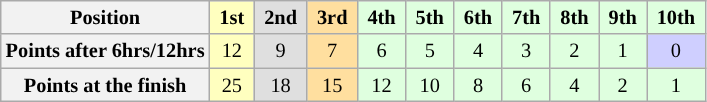<table class="wikitable" style="font-size:85%; text-align:center">
<tr>
<th>Position</th>
<td style="background:#ffffbf;”"> <strong>1st</strong> </td>
<td style="background:#dfdfdf;”"> <strong>2nd</strong> </td>
<td style="background:#ffdf9f;”"> <strong>3rd</strong> </td>
<td style="background:#dfffdf;”"> <strong>4th</strong> </td>
<td style="background:#dfffdf;”"> <strong>5th</strong> </td>
<td style="background:#dfffdf;”"> <strong>6th</strong> </td>
<td style="background:#dfffdf;”"> <strong>7th</strong> </td>
<td style="background:#dfffdf;”"> <strong>8th</strong> </td>
<td style="background:#dfffdf;”"> <strong>9th</strong> </td>
<td style="background:#dfffdf;”"> <strong>10th</strong> </td>
</tr>
<tr>
<th>Points after 6hrs/12hrs</th>
<td style="background:#ffffbf;”">12</td>
<td style="background:#dfdfdf;”">9</td>
<td style="background:#ffdf9f;”">7</td>
<td style="background:#dfffdf;”">6</td>
<td style="background:#dfffdf;”">5</td>
<td style="background:#dfffdf;”">4</td>
<td style="background:#dfffdf;”">3</td>
<td style="background:#dfffdf;”">2</td>
<td style="background:#dfffdf;”">1</td>
<td style="background:#cfcfff;”">0</td>
</tr>
<tr>
<th>Points at the finish</th>
<td style="background:#ffffbf;”">25</td>
<td style="background:#dfdfdf;”">18</td>
<td style="background:#ffdf9f;”">15</td>
<td style="background:#dfffdf;”">12</td>
<td style="background:#dfffdf;”">10</td>
<td style="background:#dfffdf;”">8</td>
<td style="background:#dfffdf;”">6</td>
<td style="background:#dfffdf;”">4</td>
<td style="background:#dfffdf;”">2</td>
<td style="background:#dfffdf;”">1</td>
</tr>
</table>
